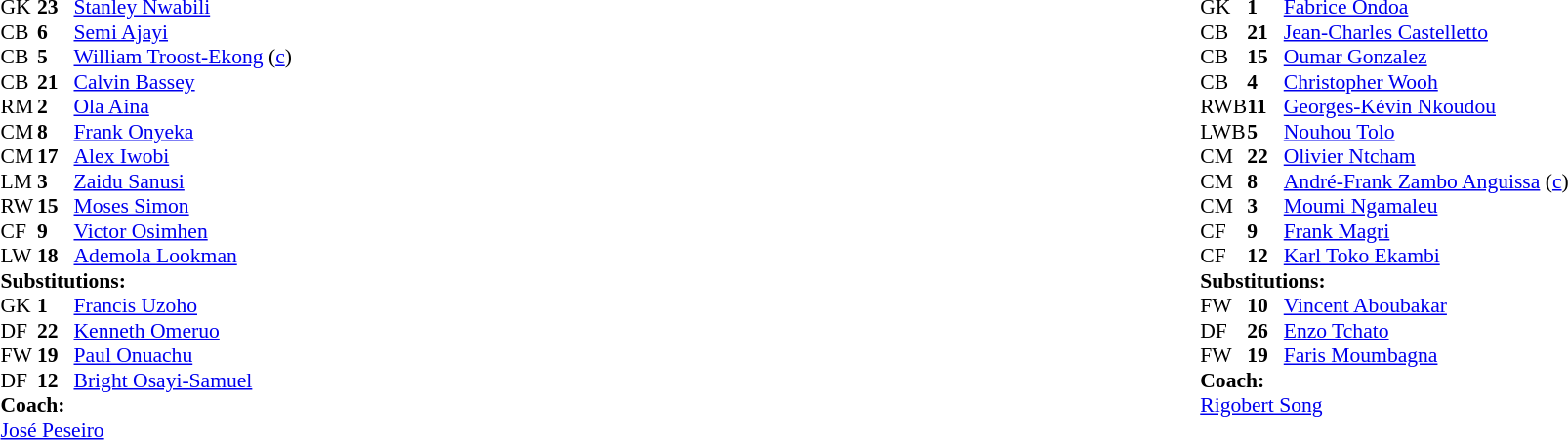<table width="100%">
<tr>
<td valign="top" width="40%"><br><table style="font-size:90%" cellspacing="0" cellpadding="0">
<tr>
<th width=25></th>
<th width=25></th>
</tr>
<tr>
<td>GK</td>
<td><strong>23</strong></td>
<td><a href='#'>Stanley Nwabili</a></td>
<td></td>
<td></td>
</tr>
<tr>
<td>CB</td>
<td><strong>6</strong></td>
<td><a href='#'>Semi Ajayi</a></td>
</tr>
<tr>
<td>CB</td>
<td><strong>5</strong></td>
<td><a href='#'>William Troost-Ekong</a> (<a href='#'>c</a>)</td>
</tr>
<tr>
<td>CB</td>
<td><strong>21</strong></td>
<td><a href='#'>Calvin Bassey</a></td>
</tr>
<tr>
<td>RM</td>
<td><strong>2</strong></td>
<td><a href='#'>Ola Aina</a></td>
<td></td>
</tr>
<tr>
<td>CM</td>
<td><strong>8</strong></td>
<td><a href='#'>Frank Onyeka</a></td>
</tr>
<tr>
<td>CM</td>
<td><strong>17</strong></td>
<td><a href='#'>Alex Iwobi</a></td>
</tr>
<tr>
<td>LM</td>
<td><strong>3</strong></td>
<td><a href='#'>Zaidu Sanusi</a></td>
<td></td>
<td></td>
</tr>
<tr>
<td>RW</td>
<td><strong>15</strong></td>
<td><a href='#'>Moses Simon</a></td>
<td></td>
<td></td>
</tr>
<tr>
<td>CF</td>
<td><strong>9</strong></td>
<td><a href='#'>Victor Osimhen</a></td>
<td></td>
<td></td>
</tr>
<tr>
<td>LW</td>
<td><strong>18</strong></td>
<td><a href='#'>Ademola Lookman</a></td>
</tr>
<tr>
<td colspan=3><strong>Substitutions:</strong></td>
</tr>
<tr>
<td>GK</td>
<td><strong>1</strong></td>
<td><a href='#'>Francis Uzoho</a></td>
<td></td>
<td></td>
</tr>
<tr>
<td>DF</td>
<td><strong>22</strong></td>
<td><a href='#'>Kenneth Omeruo</a></td>
<td></td>
<td></td>
</tr>
<tr>
<td>FW</td>
<td><strong>19</strong></td>
<td><a href='#'>Paul Onuachu</a></td>
<td></td>
<td></td>
</tr>
<tr>
<td>DF</td>
<td><strong>12</strong></td>
<td><a href='#'>Bright Osayi-Samuel</a></td>
<td></td>
<td></td>
</tr>
<tr>
<td colspan=3><strong>Coach:</strong></td>
</tr>
<tr>
<td colspan=3> <a href='#'>José Peseiro</a></td>
</tr>
</table>
</td>
<td valign="top"></td>
<td valign="top" width="50%"><br><table style="font-size:90%; margin:auto" cellspacing="0" cellpadding="0">
<tr>
<th width=25></th>
<th width=25></th>
</tr>
<tr>
<td>GK</td>
<td><strong>1</strong></td>
<td><a href='#'>Fabrice Ondoa</a></td>
</tr>
<tr>
<td>CB</td>
<td><strong>21</strong></td>
<td><a href='#'>Jean-Charles Castelletto</a></td>
</tr>
<tr>
<td>CB</td>
<td><strong>15</strong></td>
<td><a href='#'>Oumar Gonzalez</a></td>
<td></td>
<td></td>
</tr>
<tr>
<td>CB</td>
<td><strong>4</strong></td>
<td><a href='#'>Christopher Wooh</a></td>
<td></td>
</tr>
<tr>
<td>RWB</td>
<td><strong>11</strong></td>
<td><a href='#'>Georges-Kévin Nkoudou</a></td>
<td></td>
</tr>
<tr>
<td>LWB</td>
<td><strong>5</strong></td>
<td><a href='#'>Nouhou Tolo</a></td>
</tr>
<tr>
<td>CM</td>
<td><strong>22</strong></td>
<td><a href='#'>Olivier Ntcham</a></td>
</tr>
<tr>
<td>CM</td>
<td><strong>8</strong></td>
<td><a href='#'>André-Frank Zambo Anguissa</a> (<a href='#'>c</a>)</td>
</tr>
<tr>
<td>CM</td>
<td><strong>3</strong></td>
<td><a href='#'>Moumi Ngamaleu</a></td>
<td></td>
<td></td>
</tr>
<tr>
<td>CF</td>
<td><strong>9</strong></td>
<td><a href='#'>Frank Magri</a></td>
</tr>
<tr>
<td>CF</td>
<td><strong>12</strong></td>
<td><a href='#'>Karl Toko Ekambi</a></td>
<td></td>
<td></td>
</tr>
<tr>
<td colspan=3><strong>Substitutions:</strong></td>
</tr>
<tr>
<td>FW</td>
<td><strong>10</strong></td>
<td><a href='#'>Vincent Aboubakar</a></td>
<td></td>
<td></td>
</tr>
<tr>
<td>DF</td>
<td><strong>26</strong></td>
<td><a href='#'>Enzo Tchato</a></td>
<td></td>
<td></td>
</tr>
<tr>
<td>FW</td>
<td><strong>19</strong></td>
<td><a href='#'>Faris Moumbagna</a></td>
<td></td>
<td></td>
</tr>
<tr>
<td colspan=3><strong>Coach:</strong></td>
</tr>
<tr>
<td colspan=3><a href='#'>Rigobert Song</a></td>
</tr>
</table>
</td>
</tr>
</table>
